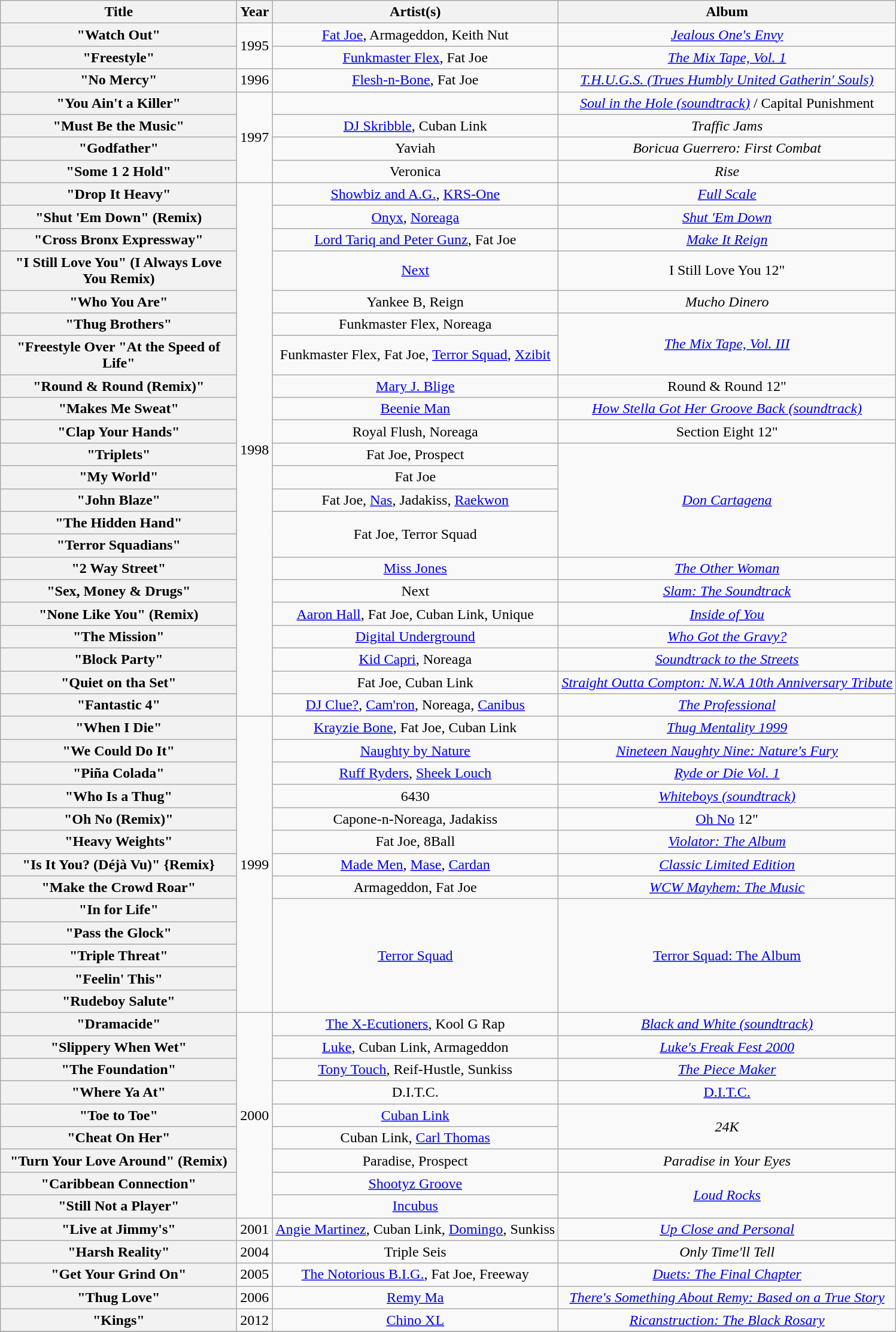<table class="wikitable plainrowheaders" style="text-align:center;" border="1">
<tr>
<th scope="col" style="width:16em;">Title</th>
<th scope="col">Year</th>
<th scope="col">Artist(s)</th>
<th scope="col">Album</th>
</tr>
<tr>
<th scope="row">"Watch Out"</th>
<td rowspan="2">1995</td>
<td><a href='#'>Fat Joe</a>, Armageddon, Keith Nut</td>
<td><em><a href='#'>Jealous One's Envy</a></em></td>
</tr>
<tr>
<th scope="row">"Freestyle"</th>
<td><a href='#'>Funkmaster Flex</a>, Fat Joe</td>
<td><em><a href='#'>The Mix Tape, Vol. 1</a></em></td>
</tr>
<tr>
<th scope="row">"No Mercy"</th>
<td>1996</td>
<td><a href='#'>Flesh-n-Bone</a>, Fat Joe</td>
<td><em><a href='#'>T.H.U.G.S. (Trues Humbly United Gatherin' Souls)</a></em></td>
</tr>
<tr>
<th scope="row">"You Ain't a Killer"</th>
<td rowspan="4">1997</td>
<td></td>
<td><em><a href='#'>Soul in the Hole (soundtrack)</a></em> / Capital Punishment</td>
</tr>
<tr>
<th scope="row">"Must Be the Music"</th>
<td><a href='#'>DJ Skribble</a>, Cuban Link</td>
<td><em>Traffic Jams</em></td>
</tr>
<tr>
<th scope="row">"Godfather"</th>
<td>Yaviah</td>
<td><em>Boricua Guerrero: First Combat</em></td>
</tr>
<tr>
<th>"Some 1 2 Hold"</th>
<td>Veronica</td>
<td><em>Rise</em></td>
</tr>
<tr>
<th scope="row">"Drop It Heavy"</th>
<td rowspan="22">1998</td>
<td><a href='#'>Showbiz and A.G.</a>, <a href='#'>KRS-One</a></td>
<td><em><a href='#'>Full Scale</a></em></td>
</tr>
<tr>
<th scope="row">"Shut 'Em Down" (Remix)</th>
<td><a href='#'>Onyx</a>, <a href='#'>Noreaga</a></td>
<td><em><a href='#'>Shut 'Em Down</a></em></td>
</tr>
<tr>
<th scope="row">"Cross Bronx Expressway"</th>
<td><a href='#'>Lord Tariq and Peter Gunz</a>, Fat Joe</td>
<td><em><a href='#'>Make It Reign</a></em></td>
</tr>
<tr>
<th scope="row">"I Still Love You" (I Always Love You Remix)</th>
<td><a href='#'>Next</a></td>
<td>I Still Love You 12"</td>
</tr>
<tr>
<th scope="row">"Who You Are"</th>
<td>Yankee B, Reign</td>
<td><em>Mucho Dinero</em></td>
</tr>
<tr>
<th scope="row">"Thug Brothers"</th>
<td>Funkmaster Flex, Noreaga</td>
<td rowspan="2"><em><a href='#'>The Mix Tape, Vol. III</a></em></td>
</tr>
<tr>
<th scope="row">"Freestyle Over "At the Speed of Life"</th>
<td>Funkmaster Flex, Fat Joe, <a href='#'>Terror Squad</a>, <a href='#'>Xzibit</a></td>
</tr>
<tr>
<th scope="row">"Round & Round (Remix)"</th>
<td><a href='#'>Mary J. Blige</a></td>
<td>Round & Round 12"</td>
</tr>
<tr>
<th scope="row">"Makes Me Sweat"</th>
<td><a href='#'>Beenie Man</a></td>
<td><em><a href='#'>How Stella Got Her Groove Back (soundtrack)</a></em></td>
</tr>
<tr>
<th>"Clap Your Hands"</th>
<td>Royal Flush, Noreaga</td>
<td>Section Eight 12"</td>
</tr>
<tr>
<th scope="row">"Triplets"</th>
<td>Fat Joe, Prospect</td>
<td rowspan="5"><em><a href='#'>Don Cartagena</a></em></td>
</tr>
<tr>
<th scope="row">"My World"</th>
<td>Fat Joe</td>
</tr>
<tr>
<th scope="row">"John Blaze"</th>
<td>Fat Joe, <a href='#'>Nas</a>, Jadakiss, <a href='#'>Raekwon</a></td>
</tr>
<tr>
<th scope="row">"The Hidden Hand"</th>
<td rowspan="2">Fat Joe, Terror Squad</td>
</tr>
<tr>
<th scope="row">"Terror Squadians"</th>
</tr>
<tr>
<th scope="row">"2 Way Street"</th>
<td><a href='#'>Miss Jones</a></td>
<td><a href='#'><em>The Other Woman</em></a></td>
</tr>
<tr>
<th scope="row">"Sex, Money & Drugs"</th>
<td>Next</td>
<td><em><a href='#'>Slam: The Soundtrack</a></em></td>
</tr>
<tr>
<th scope="row">"None Like You" (Remix)</th>
<td><a href='#'>Aaron Hall</a>, Fat Joe, Cuban Link, Unique</td>
<td><em><a href='#'>Inside of You</a></em></td>
</tr>
<tr>
<th scope="row">"The Mission"</th>
<td><a href='#'>Digital Underground</a></td>
<td><em><a href='#'>Who Got the Gravy?</a></em></td>
</tr>
<tr>
<th scope="row">"Block Party"</th>
<td><a href='#'>Kid Capri</a>, Noreaga</td>
<td><em><a href='#'>Soundtrack to the Streets</a></em></td>
</tr>
<tr>
<th scope="row">"Quiet on tha Set"</th>
<td>Fat Joe, Cuban Link</td>
<td><em><a href='#'>Straight Outta Compton: N.W.A 10th Anniversary Tribute</a></em></td>
</tr>
<tr>
<th scope="row">"Fantastic 4"</th>
<td><a href='#'>DJ Clue?</a>, <a href='#'>Cam'ron</a>, Noreaga, <a href='#'>Canibus</a></td>
<td><em><a href='#'>The Professional</a></em></td>
</tr>
<tr>
<th scope="row">"When I Die"</th>
<td rowspan="13">1999</td>
<td><a href='#'>Krayzie Bone</a>, Fat Joe, Cuban Link</td>
<td><em><a href='#'>Thug Mentality 1999</a></em></td>
</tr>
<tr>
<th scope="row">"We Could Do It"</th>
<td><a href='#'>Naughty by Nature</a></td>
<td><em><a href='#'>Nineteen Naughty Nine: Nature's Fury</a></em></td>
</tr>
<tr>
<th scope="row">"Piña Colada"</th>
<td><a href='#'>Ruff Ryders</a>, <a href='#'>Sheek Louch</a></td>
<td><em><a href='#'>Ryde or Die Vol. 1</a></em></td>
</tr>
<tr>
<th scope="row">"Who Is a Thug"</th>
<td>6430</td>
<td><em><a href='#'>Whiteboys (soundtrack)</a></em></td>
</tr>
<tr>
<th scope="row">"Oh No (Remix)"</th>
<td>Capone-n-Noreaga, Jadakiss</td>
<td><a href='#'>Oh No</a> 12"</td>
</tr>
<tr>
<th scope="row">"Heavy Weights"</th>
<td>Fat Joe, 8Ball</td>
<td><em><a href='#'>Violator: The Album</a></em></td>
</tr>
<tr>
<th scope="row">"Is It You? (Déjà Vu)" {Remix}</th>
<td><a href='#'>Made Men</a>, <a href='#'>Mase</a>, <a href='#'>Cardan</a></td>
<td><em><a href='#'>Classic Limited Edition</a></em></td>
</tr>
<tr>
<th scope="row">"Make the Crowd Roar"</th>
<td>Armageddon, Fat Joe</td>
<td><em><a href='#'>WCW Mayhem: The Music</a></em></td>
</tr>
<tr>
<th scope="row">"In for Life"</th>
<td rowspan="5"><a href='#'>Terror Squad</a></td>
<td rowspan="5"><a href='#'>Terror Squad: The Album</a></td>
</tr>
<tr>
<th scope="row">"Pass the Glock"</th>
</tr>
<tr>
<th scope="row">"Triple Threat"</th>
</tr>
<tr>
<th scope="row">"Feelin' This"</th>
</tr>
<tr>
<th scope="row">"Rudeboy Salute"</th>
</tr>
<tr>
<th scope="row">"Dramacide"</th>
<td rowspan="9">2000</td>
<td><a href='#'>The X-Ecutioners</a>, Kool G Rap</td>
<td><em><a href='#'>Black and White (soundtrack)</a></em></td>
</tr>
<tr>
<th scope="row">"Slippery When Wet"</th>
<td><a href='#'>Luke</a>, Cuban Link, Armageddon</td>
<td><em><a href='#'>Luke's Freak Fest 2000</a></em></td>
</tr>
<tr>
<th scope="row">"The Foundation"</th>
<td><a href='#'>Tony Touch</a>, Reif-Hustle, Sunkiss</td>
<td><em><a href='#'>The Piece Maker</a></em></td>
</tr>
<tr>
<th scope="row">"Where Ya At"</th>
<td>D.I.T.C.</td>
<td><a href='#'>D.I.T.C.</a></td>
</tr>
<tr>
<th scope="row">"Toe to Toe"</th>
<td><a href='#'>Cuban Link</a></td>
<td rowspan="2"><em>24K</em></td>
</tr>
<tr>
<th scope="row">"Cheat On Her"</th>
<td>Cuban Link, <a href='#'>Carl Thomas</a></td>
</tr>
<tr>
<th scope="row">"Turn Your Love Around" (Remix)</th>
<td>Paradise, Prospect</td>
<td><em>Paradise in Your Eyes</em></td>
</tr>
<tr>
<th scope="row">"Caribbean Connection"</th>
<td><a href='#'>Shootyz Groove</a></td>
<td rowspan="2"><em><a href='#'>Loud Rocks</a></em></td>
</tr>
<tr>
<th scope="row">"Still Not a Player"</th>
<td><a href='#'>Incubus</a></td>
</tr>
<tr>
<th scope="row">"Live at Jimmy's"</th>
<td>2001</td>
<td><a href='#'>Angie Martinez</a>, Cuban Link, <a href='#'>Domingo</a>, Sunkiss</td>
<td><em><a href='#'>Up Close and Personal</a></em></td>
</tr>
<tr>
<th scope="row">"Harsh Reality"</th>
<td>2004</td>
<td>Triple Seis</td>
<td><em>Only Time'll Tell</em></td>
</tr>
<tr>
<th scope="row">"Get Your Grind On"</th>
<td>2005</td>
<td><a href='#'>The Notorious B.I.G.</a>, Fat Joe, Freeway</td>
<td><em><a href='#'>Duets: The Final Chapter</a></em></td>
</tr>
<tr>
<th scope="row">"Thug Love"</th>
<td>2006</td>
<td><a href='#'>Remy Ma</a></td>
<td><em><a href='#'>There's Something About Remy: Based on a True Story</a></em></td>
</tr>
<tr>
<th scope="row">"Kings"</th>
<td>2012</td>
<td><a href='#'>Chino XL</a></td>
<td><em><a href='#'>Ricanstruction: The Black Rosary</a></em></td>
</tr>
<tr>
</tr>
</table>
